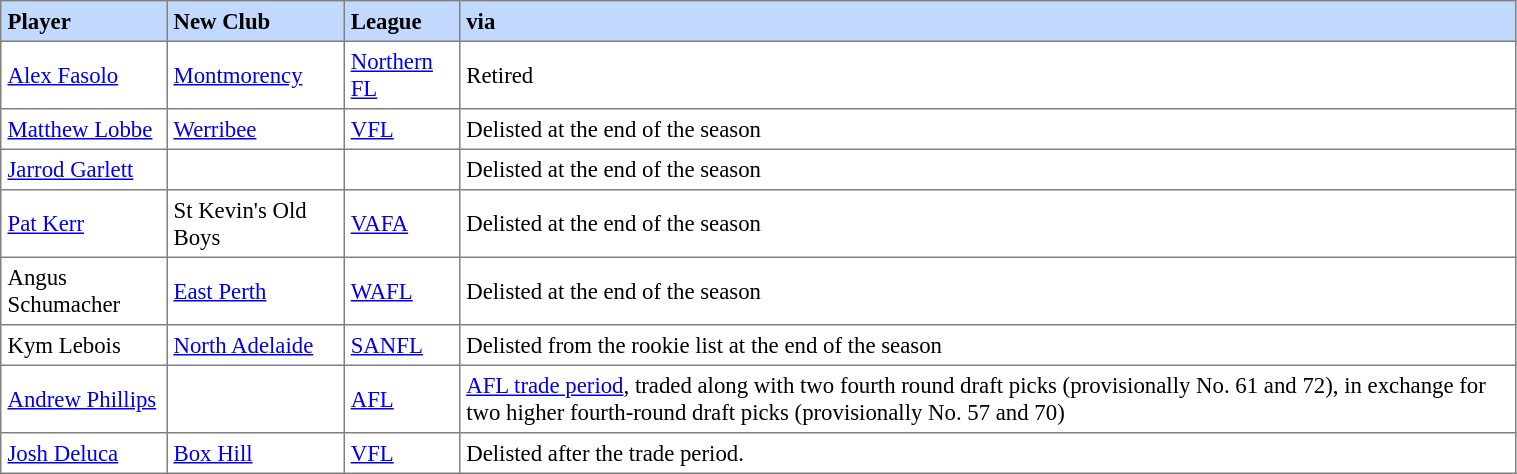<table border="1" cellpadding="4" cellspacing="0"  style="text-align:left; font-size:95%; border-collapse:collapse; width:80%;">
<tr style="background:#C1D8FF;">
<th>Player</th>
<th>New Club</th>
<th>League</th>
<th>via</th>
</tr>
<tr>
<td> <a href='#'>Alex Fasolo</a></td>
<td><a href='#'>Montmorency</a></td>
<td><a href='#'>Northern FL</a></td>
<td>Retired</td>
</tr>
<tr>
<td> <a href='#'>Matthew Lobbe</a></td>
<td><a href='#'>Werribee</a></td>
<td><a href='#'>VFL</a></td>
<td>Delisted at the end of the season</td>
</tr>
<tr>
<td> <a href='#'>Jarrod Garlett</a></td>
<td></td>
<td></td>
<td>Delisted at the end of the season</td>
</tr>
<tr>
<td> <a href='#'>Pat Kerr</a></td>
<td>St Kevin's Old Boys</td>
<td><a href='#'>VAFA</a></td>
<td>Delisted at the end of the season</td>
</tr>
<tr>
<td> Angus Schumacher</td>
<td><a href='#'>East Perth</a></td>
<td><a href='#'>WAFL</a></td>
<td>Delisted at the end of the season</td>
</tr>
<tr>
<td> Kym Lebois</td>
<td><a href='#'>North Adelaide</a></td>
<td><a href='#'>SANFL</a></td>
<td>Delisted from the rookie list at the end of the season</td>
</tr>
<tr>
<td> <a href='#'>Andrew Phillips</a></td>
<td></td>
<td><a href='#'>AFL</a></td>
<td><a href='#'>AFL trade period</a>, traded along with two fourth round draft picks (provisionally No. 61 and 72), in exchange for two higher fourth-round draft picks (provisionally No. 57 and 70)</td>
</tr>
<tr>
<td> <a href='#'>Josh Deluca</a></td>
<td><a href='#'>Box Hill</a></td>
<td><a href='#'>VFL</a></td>
<td>Delisted after the trade period.</td>
</tr>
</table>
